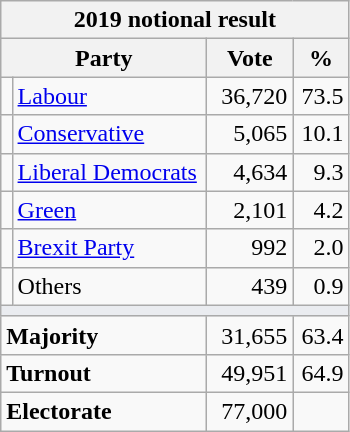<table class="wikitable">
<tr>
<th colspan="4">2019 notional result  </th>
</tr>
<tr>
<th bgcolor="#DDDDFF" width="130px" colspan="2">Party</th>
<th bgcolor="#DDDDFF" width="50px">Vote</th>
<th bgcolor="#DDDDFF" width="30px">%</th>
</tr>
<tr>
<td></td>
<td><a href='#'>Labour</a></td>
<td align=right>36,720</td>
<td align=right>73.5</td>
</tr>
<tr>
<td></td>
<td><a href='#'>Conservative</a></td>
<td align=right>5,065</td>
<td align=right>10.1</td>
</tr>
<tr>
<td></td>
<td><a href='#'>Liberal Democrats</a></td>
<td align=right>4,634</td>
<td align=right>9.3</td>
</tr>
<tr>
<td></td>
<td><a href='#'>Green</a></td>
<td align=right>2,101</td>
<td align=right>4.2</td>
</tr>
<tr>
<td></td>
<td><a href='#'>Brexit Party</a></td>
<td align=right>992</td>
<td align=right>2.0</td>
</tr>
<tr>
<td></td>
<td>Others</td>
<td align=right>439</td>
<td align=right>0.9</td>
</tr>
<tr>
<td colspan="4" bgcolor="#EAECF0"></td>
</tr>
<tr>
<td colspan="2"><strong>Majority</strong></td>
<td align=right>31,655</td>
<td align=right>63.4</td>
</tr>
<tr>
<td colspan="2"><strong>Turnout</strong></td>
<td align=right>49,951</td>
<td align=right>64.9</td>
</tr>
<tr>
<td colspan="2"><strong>Electorate</strong></td>
<td align=right>77,000</td>
</tr>
</table>
